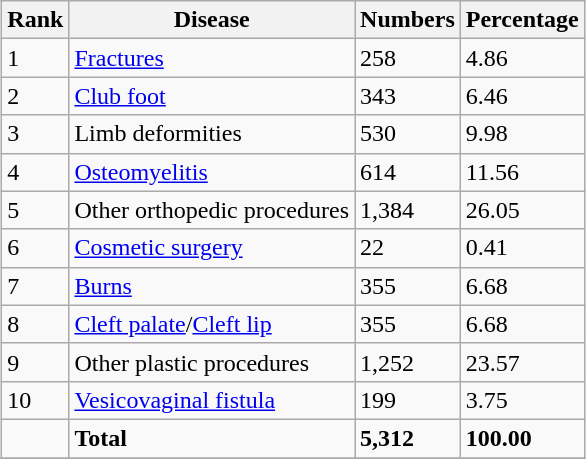<table class="wikitable sortable" style="margin: 0.5em auto">
<tr>
<th>Rank</th>
<th>Disease</th>
<th>Numbers</th>
<th>Percentage</th>
</tr>
<tr>
<td>1</td>
<td><a href='#'>Fractures</a></td>
<td>258</td>
<td>4.86</td>
</tr>
<tr>
<td>2</td>
<td><a href='#'>Club foot</a></td>
<td>343</td>
<td>6.46</td>
</tr>
<tr>
<td>3</td>
<td>Limb deformities</td>
<td>530</td>
<td>9.98</td>
</tr>
<tr>
<td>4</td>
<td><a href='#'>Osteomyelitis</a></td>
<td>614</td>
<td>11.56</td>
</tr>
<tr>
<td>5</td>
<td>Other orthopedic procedures</td>
<td>1,384</td>
<td>26.05</td>
</tr>
<tr>
<td>6</td>
<td><a href='#'>Cosmetic surgery</a></td>
<td>22</td>
<td>0.41</td>
</tr>
<tr>
<td>7</td>
<td><a href='#'>Burns</a></td>
<td>355</td>
<td>6.68</td>
</tr>
<tr>
<td>8</td>
<td><a href='#'>Cleft palate</a>/<a href='#'>Cleft lip</a></td>
<td>355</td>
<td>6.68</td>
</tr>
<tr>
<td>9</td>
<td>Other plastic procedures</td>
<td>1,252</td>
<td>23.57</td>
</tr>
<tr>
<td>10</td>
<td><a href='#'>Vesicovaginal fistula</a></td>
<td>199</td>
<td>3.75</td>
</tr>
<tr>
<td></td>
<td><strong>Total</strong></td>
<td><strong>5,312</strong></td>
<td><strong>100.00</strong></td>
</tr>
<tr>
</tr>
</table>
